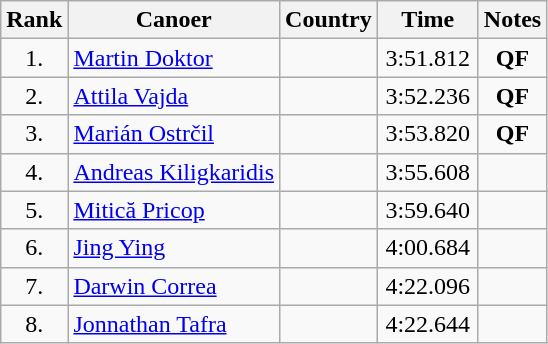<table class="wikitable sortable" style="text-align:center">
<tr>
<th>Rank</th>
<th>Canoer</th>
<th>Country</th>
<th>Time</th>
<th>Notes</th>
</tr>
<tr>
<td width=30>1.</td>
<td align=left athlete><a href='#'>Martin Doktor</a></td>
<td align=left athlete></td>
<td width=60>3:51.812</td>
<td><strong>QF</strong></td>
</tr>
<tr>
<td>2.</td>
<td align=left athlete><a href='#'>Attila Vajda</a></td>
<td align=left athlete></td>
<td>3:52.236</td>
<td><strong>QF</strong></td>
</tr>
<tr>
<td>3.</td>
<td align=left athlete><a href='#'>Marián Ostrčil</a></td>
<td align=left athlete></td>
<td>3:53.820</td>
<td><strong>QF</strong></td>
</tr>
<tr>
<td>4.</td>
<td align=left athlete><a href='#'>Andreas Kiligkaridis</a></td>
<td align=left athlete></td>
<td>3:55.608</td>
<td></td>
</tr>
<tr>
<td>5.</td>
<td align=left athlete><a href='#'>Mitică Pricop</a></td>
<td align=left athlete></td>
<td>3:59.640</td>
<td></td>
</tr>
<tr>
<td>6.</td>
<td align=left athlete><a href='#'>Jing Ying</a></td>
<td align=left athlete></td>
<td>4:00.684</td>
<td></td>
</tr>
<tr>
<td>7.</td>
<td align=left athlete><a href='#'>Darwin Correa</a></td>
<td align=left athlete></td>
<td>4:22.096</td>
<td></td>
</tr>
<tr>
<td>8.</td>
<td align=left athlete><a href='#'>Jonnathan Tafra</a></td>
<td align=left athlete></td>
<td>4:22.644</td>
<td></td>
</tr>
</table>
